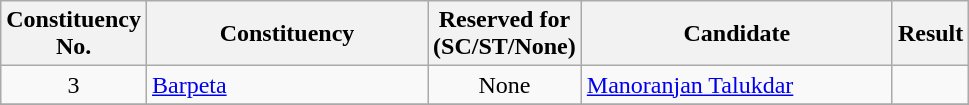<table class= "wikitable sortable">
<tr>
<th align="center">Constituency <br> No.</th>
<th style="width:180px;">Constituency</th>
<th align="center">Reserved for<br>(SC/ST/None)</th>
<th style="width:200px;">Candidate</th>
<th align="center">Result</th>
</tr>
<tr>
<td style="text-align:center;">3</td>
<td><a href='#'>Barpeta</a></td>
<td style="text-align:center;">None</td>
<td><a href='#'>Manoranjan Talukdar</a></td>
<td></td>
</tr>
<tr>
</tr>
</table>
